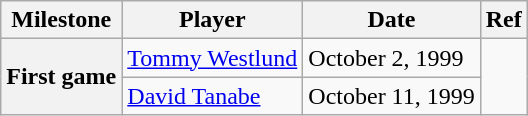<table class="wikitable">
<tr>
<th scope="col">Milestone</th>
<th scope="col">Player</th>
<th scope="col">Date</th>
<th scope="col">Ref</th>
</tr>
<tr>
<th rowspan=2>First game</th>
<td><a href='#'>Tommy Westlund</a></td>
<td>October 2, 1999</td>
<td rowspan=2></td>
</tr>
<tr>
<td><a href='#'>David Tanabe</a></td>
<td>October 11, 1999</td>
</tr>
</table>
